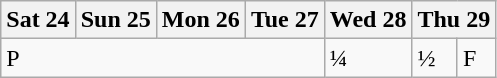<table class="wikitable olympic-schedule table-tennis">
<tr>
<th>Sat 24</th>
<th colspan=2>Sun 25</th>
<th>Mon 26</th>
<th>Tue 27</th>
<th>Wed 28</th>
<th colspan=2>Thu 29</th>
</tr>
<tr>
<td colspan=5 class="prelims">P</td>
<td class="quarterfinals">¼</td>
<td class="semifinals">½</td>
<td class="final">F</td>
</tr>
</table>
